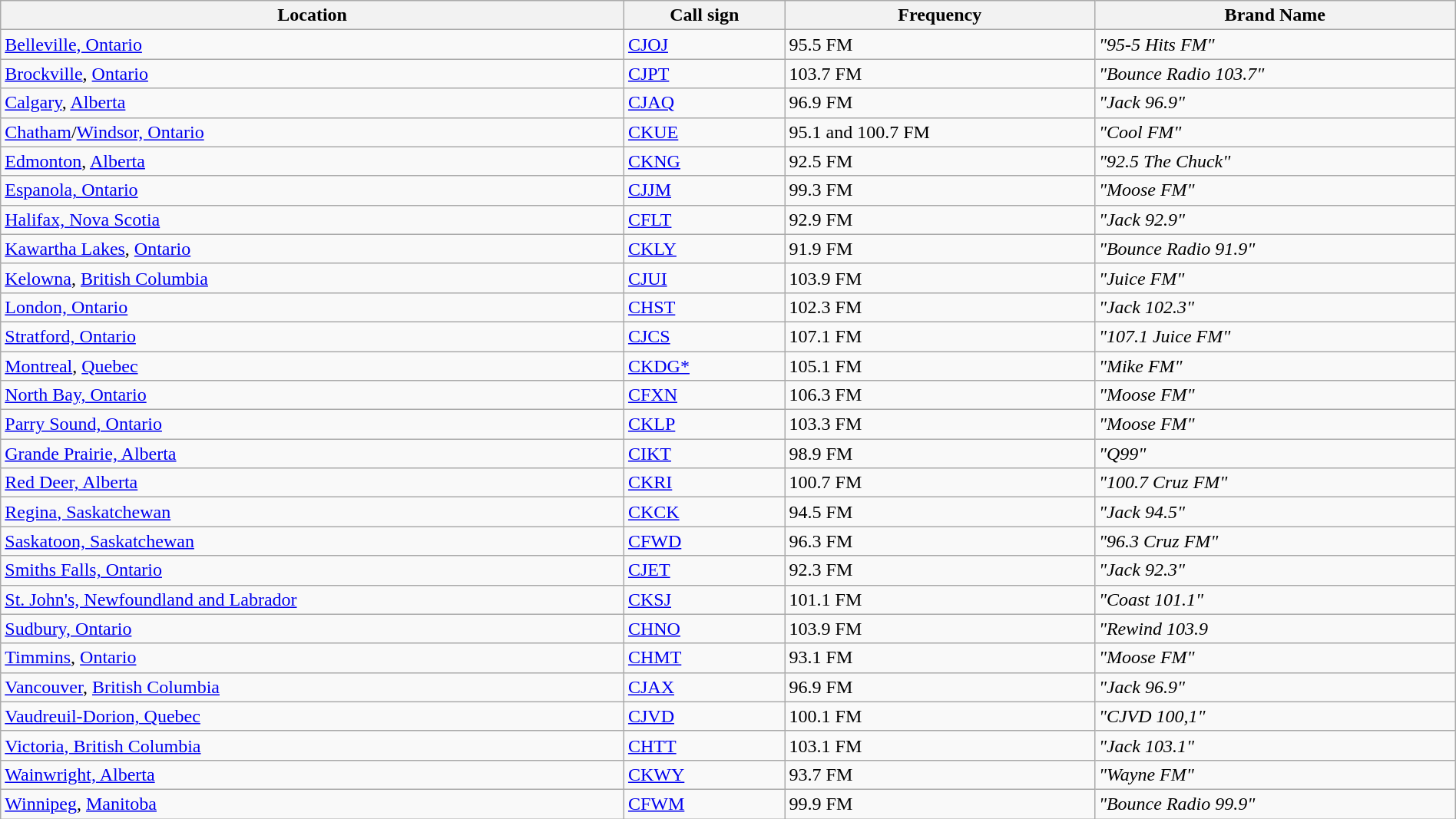<table class="wikitable sortable" width="100%">
<tr>
<th>Location</th>
<th>Call sign</th>
<th>Frequency</th>
<th>Brand Name</th>
</tr>
<tr>
<td><a href='#'>Belleville, Ontario</a></td>
<td><a href='#'>CJOJ</a></td>
<td>95.5 FM</td>
<td><em>"95-5 Hits FM"</em></td>
</tr>
<tr>
<td><a href='#'>Brockville</a>, <a href='#'>Ontario</a></td>
<td><a href='#'>CJPT</a></td>
<td>103.7 FM</td>
<td><em>"Bounce Radio 103.7"</em></td>
</tr>
<tr>
<td><a href='#'>Calgary</a>, <a href='#'>Alberta</a></td>
<td><a href='#'>CJAQ</a></td>
<td>96.9 FM</td>
<td><em>"Jack 96.9"</em></td>
</tr>
<tr>
<td><a href='#'>Chatham</a>/<a href='#'>Windsor, Ontario</a></td>
<td><a href='#'>CKUE</a></td>
<td>95.1 and 100.7 FM</td>
<td><em>"Cool FM"</em></td>
</tr>
<tr>
<td><a href='#'>Edmonton</a>, <a href='#'>Alberta</a></td>
<td><a href='#'>CKNG</a></td>
<td>92.5 FM</td>
<td><em>"92.5 The Chuck"</em></td>
</tr>
<tr>
<td><a href='#'>Espanola, Ontario</a></td>
<td><a href='#'>CJJM</a></td>
<td>99.3 FM</td>
<td><em>"Moose FM"</em></td>
</tr>
<tr>
<td><a href='#'>Halifax, Nova Scotia</a></td>
<td><a href='#'>CFLT</a></td>
<td>92.9 FM</td>
<td><em>"Jack 92.9"</em></td>
</tr>
<tr>
<td><a href='#'>Kawartha Lakes</a>, <a href='#'>Ontario</a></td>
<td><a href='#'>CKLY</a></td>
<td>91.9 FM</td>
<td><em>"Bounce Radio 91.9"</em></td>
</tr>
<tr>
<td><a href='#'>Kelowna</a>, <a href='#'>British Columbia</a></td>
<td><a href='#'>CJUI</a></td>
<td>103.9 FM</td>
<td><em>"Juice FM"</em></td>
</tr>
<tr>
<td><a href='#'>London, Ontario</a></td>
<td><a href='#'>CHST</a></td>
<td>102.3 FM</td>
<td><em>"Jack 102.3"</em></td>
</tr>
<tr>
<td><a href='#'>Stratford, Ontario</a></td>
<td><a href='#'>CJCS</a></td>
<td>107.1 FM</td>
<td><em>"107.1 Juice FM"</em></td>
</tr>
<tr>
<td><a href='#'>Montreal</a>, <a href='#'>Quebec</a></td>
<td><a href='#'>CKDG*</a></td>
<td>105.1 FM</td>
<td><em>"Mike FM"</em></td>
</tr>
<tr>
<td><a href='#'>North Bay, Ontario</a></td>
<td><a href='#'>CFXN</a></td>
<td>106.3 FM</td>
<td><em>"Moose FM"</em></td>
</tr>
<tr>
<td><a href='#'>Parry Sound, Ontario</a></td>
<td><a href='#'>CKLP</a></td>
<td>103.3 FM</td>
<td><em>"Moose FM"</em></td>
</tr>
<tr>
<td><a href='#'>Grande Prairie, Alberta</a></td>
<td><a href='#'>CIKT</a></td>
<td>98.9 FM</td>
<td><em>"Q99"</em></td>
</tr>
<tr>
<td><a href='#'>Red Deer, Alberta</a></td>
<td><a href='#'>CKRI</a></td>
<td>100.7 FM</td>
<td><em>"100.7 Cruz FM"</em></td>
</tr>
<tr>
<td><a href='#'>Regina, Saskatchewan</a></td>
<td><a href='#'>CKCK</a></td>
<td>94.5 FM</td>
<td><em>"Jack 94.5"</em></td>
</tr>
<tr>
<td><a href='#'>Saskatoon, Saskatchewan</a></td>
<td><a href='#'>CFWD</a></td>
<td>96.3 FM</td>
<td><em>"96.3 Cruz FM"</em></td>
</tr>
<tr>
<td><a href='#'>Smiths Falls, Ontario</a></td>
<td><a href='#'>CJET</a></td>
<td>92.3 FM</td>
<td><em>"Jack 92.3"</em></td>
</tr>
<tr>
<td><a href='#'>St. John's, Newfoundland and Labrador</a></td>
<td><a href='#'>CKSJ</a></td>
<td>101.1 FM</td>
<td><em>"Coast 101.1"</em></td>
</tr>
<tr>
<td><a href='#'>Sudbury, Ontario</a></td>
<td><a href='#'>CHNO</a></td>
<td>103.9 FM</td>
<td><em>"Rewind 103.9</em></td>
</tr>
<tr>
<td><a href='#'>Timmins</a>, <a href='#'>Ontario</a></td>
<td><a href='#'>CHMT</a></td>
<td>93.1 FM</td>
<td><em>"Moose FM"</em></td>
</tr>
<tr>
<td><a href='#'>Vancouver</a>, <a href='#'>British Columbia</a></td>
<td><a href='#'>CJAX</a></td>
<td>96.9 FM</td>
<td><em>"Jack 96.9"</em></td>
</tr>
<tr>
<td><a href='#'>Vaudreuil-Dorion, Quebec</a></td>
<td><a href='#'>CJVD</a></td>
<td>100.1 FM</td>
<td><em>"CJVD 100,1"</em></td>
</tr>
<tr>
<td><a href='#'>Victoria, British Columbia</a></td>
<td><a href='#'>CHTT</a></td>
<td>103.1 FM</td>
<td><em>"Jack 103.1"</em></td>
</tr>
<tr>
<td><a href='#'>Wainwright, Alberta</a></td>
<td><a href='#'>CKWY</a></td>
<td>93.7 FM</td>
<td><em>"Wayne FM"</em></td>
</tr>
<tr>
<td><a href='#'>Winnipeg</a>, <a href='#'>Manitoba</a></td>
<td><a href='#'>CFWM</a></td>
<td>99.9 FM</td>
<td><em>"Bounce Radio 99.9"</em></td>
</tr>
</table>
